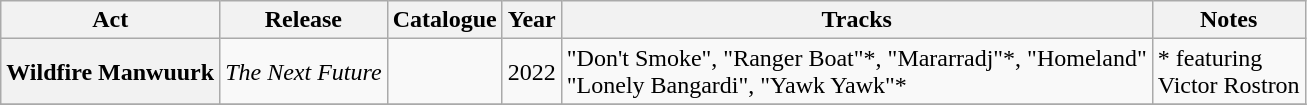<table class="wikitable plainrowheaders sortable">
<tr>
<th scope="col" class="unsortable">Act</th>
<th scope="col">Release</th>
<th scope="col">Catalogue</th>
<th scope="col">Year</th>
<th scope="col">Tracks</th>
<th scope="col" class="unsortable">Notes</th>
</tr>
<tr>
<th scope="row">Wildfire Manwuurk</th>
<td><em>The Next Future</em></td>
<td></td>
<td>2022</td>
<td>"Don't Smoke", "Ranger Boat"*, "Mararradj"*, "Homeland"<br> "Lonely Bangardi", "Yawk Yawk"*</td>
<td>* featuring<br> Victor Rostron</td>
</tr>
<tr>
</tr>
</table>
